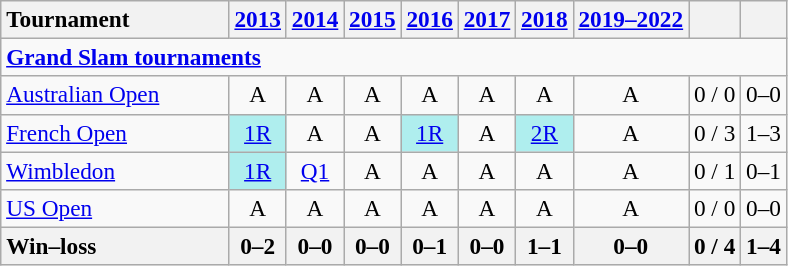<table class=wikitable style=text-align:center;font-size:97%>
<tr>
<th style=width:145px;text-align:left>Tournament</th>
<th><a href='#'>2013</a></th>
<th><a href='#'>2014</a></th>
<th><a href='#'>2015</a></th>
<th><a href='#'>2016</a></th>
<th><a href='#'>2017</a></th>
<th><a href='#'>2018</a></th>
<th><a href='#'>2019–2022</a></th>
<th></th>
<th></th>
</tr>
<tr>
<td colspan="10" style="text-align:left"><strong><a href='#'>Grand Slam tournaments</a></strong></td>
</tr>
<tr>
<td align=left><a href='#'>Australian Open</a></td>
<td>A</td>
<td>A</td>
<td>A</td>
<td>A</td>
<td>A</td>
<td>A</td>
<td>A</td>
<td>0 / 0</td>
<td>0–0</td>
</tr>
<tr>
<td align=left><a href='#'>French Open</a></td>
<td bgcolor=afeeee><a href='#'>1R</a></td>
<td>A</td>
<td>A</td>
<td bgcolor=afeeee><a href='#'>1R</a></td>
<td>A</td>
<td bgcolor=afeeee><a href='#'>2R</a></td>
<td>A</td>
<td>0 / 3</td>
<td>1–3</td>
</tr>
<tr>
<td align=left><a href='#'>Wimbledon</a></td>
<td bgcolor=afeeee><a href='#'>1R</a></td>
<td><a href='#'>Q1</a></td>
<td>A</td>
<td>A</td>
<td>A</td>
<td>A</td>
<td>A</td>
<td>0 / 1</td>
<td>0–1</td>
</tr>
<tr>
<td align=left><a href='#'>US Open</a></td>
<td>A</td>
<td>A</td>
<td>A</td>
<td>A</td>
<td>A</td>
<td>A</td>
<td>A</td>
<td>0 / 0</td>
<td>0–0</td>
</tr>
<tr>
<th style=text-align:left>Win–loss</th>
<th>0–2</th>
<th>0–0</th>
<th>0–0</th>
<th>0–1</th>
<th>0–0</th>
<th>1–1</th>
<th>0–0</th>
<th>0 / 4</th>
<th>1–4</th>
</tr>
</table>
